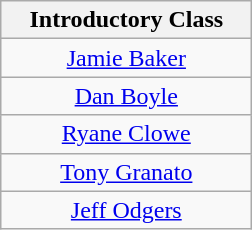<table class="wikitable">
<tr>
<th scope="col" style="width:10em">Introductory Class</th>
</tr>
<tr>
<td align="center"><a href='#'>Jamie Baker</a></td>
</tr>
<tr>
<td align="center"><a href='#'>Dan Boyle</a></td>
</tr>
<tr>
<td align="center"><a href='#'>Ryane Clowe</a></td>
</tr>
<tr>
<td align="center"><a href='#'>Tony Granato</a></td>
</tr>
<tr>
<td align="center"><a href='#'>Jeff Odgers</a></td>
</tr>
</table>
